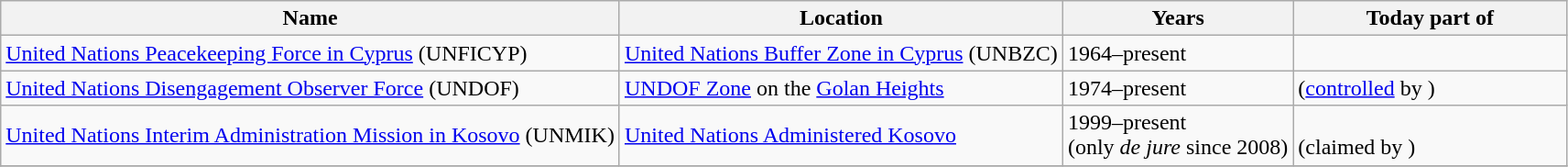<table class="wikitable">
<tr>
<th>Name</th>
<th>Location</th>
<th>Years</th>
<th style="width:12em;">Today part of</th>
</tr>
<tr>
<td><a href='#'>United Nations Peacekeeping Force in Cyprus</a> (UNFICYP)</td>
<td><a href='#'>United Nations Buffer Zone in Cyprus</a> (UNBZC)</td>
<td>1964–present</td>
<td></td>
</tr>
<tr>
<td><a href='#'>United Nations Disengagement Observer Force</a> (UNDOF)</td>
<td><a href='#'>UNDOF Zone</a> on the <a href='#'>Golan Heights</a></td>
<td>1974–present</td>
<td> (<a href='#'>controlled</a> by )</td>
</tr>
<tr>
<td><a href='#'>United Nations Interim Administration Mission in Kosovo</a> (UNMIK)</td>
<td><a href='#'>United Nations Administered Kosovo</a></td>
<td>1999–present<br>(only <em>de jure</em> since 2008)</td>
<td><br>(claimed by )</td>
</tr>
<tr>
</tr>
</table>
